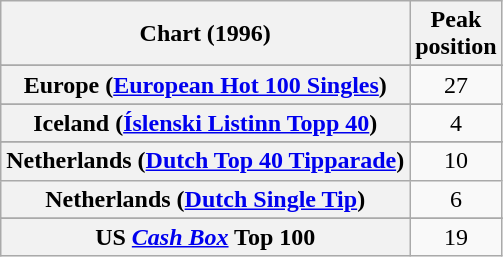<table class="wikitable sortable plainrowheaders" style="text-align:center">
<tr>
<th scope="col">Chart (1996)</th>
<th scope="col">Peak<br>position</th>
</tr>
<tr>
</tr>
<tr>
</tr>
<tr>
</tr>
<tr>
<th scope="row">Europe (<a href='#'>European Hot 100 Singles</a>)</th>
<td>27</td>
</tr>
<tr>
</tr>
<tr>
<th scope="row">Iceland (<a href='#'>Íslenski Listinn Topp 40</a>)</th>
<td>4</td>
</tr>
<tr>
</tr>
<tr>
<th scope="row">Netherlands (<a href='#'>Dutch Top 40 Tipparade</a>)</th>
<td>10</td>
</tr>
<tr>
<th scope="row">Netherlands (<a href='#'>Dutch Single Tip</a>)</th>
<td>6</td>
</tr>
<tr>
</tr>
<tr>
</tr>
<tr>
</tr>
<tr>
</tr>
<tr>
</tr>
<tr>
</tr>
<tr>
</tr>
<tr>
</tr>
<tr>
</tr>
<tr>
</tr>
<tr>
<th scope="row">US <em><a href='#'>Cash Box</a></em> Top 100</th>
<td>19</td>
</tr>
</table>
